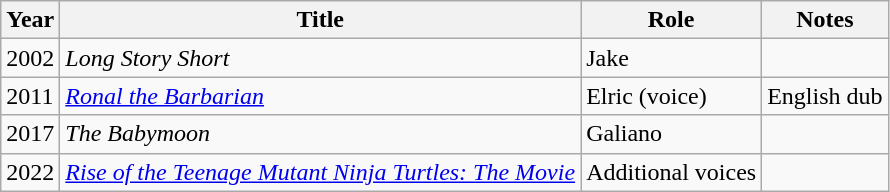<table class="wikitable sortable">
<tr>
<th>Year</th>
<th>Title</th>
<th>Role</th>
<th class="unsortable">Notes</th>
</tr>
<tr>
<td>2002</td>
<td><em>Long Story Short</em></td>
<td>Jake</td>
<td></td>
</tr>
<tr>
<td>2011</td>
<td><em><a href='#'>Ronal the Barbarian</a></em></td>
<td>Elric (voice)</td>
<td>English dub</td>
</tr>
<tr>
<td>2017</td>
<td><em>The Babymoon</em></td>
<td>Galiano</td>
<td></td>
</tr>
<tr>
<td>2022</td>
<td><em><a href='#'>Rise of the Teenage Mutant Ninja Turtles: The Movie</a></em></td>
<td>Additional voices</td>
<td></td>
</tr>
</table>
